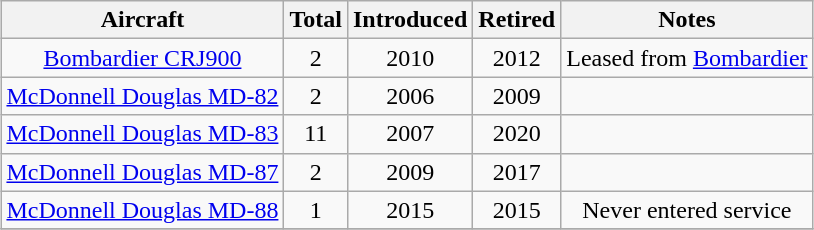<table class="wikitable" style="margin:0.5em auto; text-align:center">
<tr>
<th>Aircraft</th>
<th>Total</th>
<th>Introduced</th>
<th>Retired</th>
<th>Notes</th>
</tr>
<tr>
<td><a href='#'>Bombardier CRJ900</a></td>
<td>2</td>
<td>2010</td>
<td>2012</td>
<td>Leased from <a href='#'>Bombardier</a></td>
</tr>
<tr>
<td><a href='#'>McDonnell Douglas MD-82</a></td>
<td>2</td>
<td>2006</td>
<td>2009</td>
<td></td>
</tr>
<tr>
<td><a href='#'>McDonnell Douglas MD-83</a></td>
<td>11</td>
<td>2007</td>
<td>2020</td>
<td></td>
</tr>
<tr>
<td><a href='#'>McDonnell Douglas MD-87</a></td>
<td>2</td>
<td>2009</td>
<td>2017</td>
<td></td>
</tr>
<tr>
<td><a href='#'>McDonnell Douglas MD-88</a></td>
<td>1</td>
<td>2015</td>
<td>2015</td>
<td>Never entered service</td>
</tr>
<tr>
</tr>
</table>
